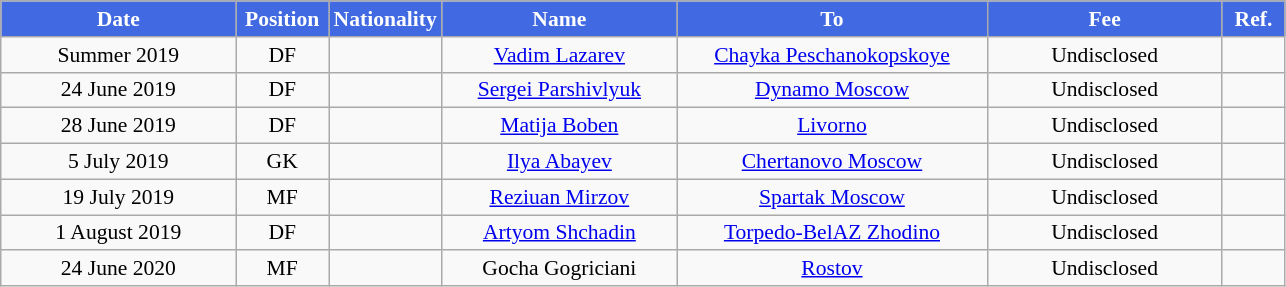<table class="wikitable"  style="text-align:center; font-size:90%; ">
<tr>
<th style="background:#4169E1; color:white; width:150px;">Date</th>
<th style="background:#4169E1; color:white; width:55px;">Position</th>
<th style="background:#4169E1; color:white; width:55px;">Nationality</th>
<th style="background:#4169E1; color:white; width:150px;">Name</th>
<th style="background:#4169E1; color:white; width:200px;">To</th>
<th style="background:#4169E1; color:white; width:150px;">Fee</th>
<th style="background:#4169E1; color:white; width:35px;">Ref.</th>
</tr>
<tr>
<td>Summer 2019</td>
<td>DF</td>
<td></td>
<td><a href='#'>Vadim Lazarev</a></td>
<td><a href='#'>Chayka Peschanokopskoye</a></td>
<td>Undisclosed</td>
<td></td>
</tr>
<tr>
<td>24 June 2019</td>
<td>DF</td>
<td></td>
<td><a href='#'>Sergei Parshivlyuk</a></td>
<td><a href='#'>Dynamo Moscow</a></td>
<td>Undisclosed</td>
<td></td>
</tr>
<tr>
<td>28 June 2019</td>
<td>DF</td>
<td></td>
<td><a href='#'>Matija Boben</a></td>
<td><a href='#'>Livorno</a></td>
<td>Undisclosed</td>
<td></td>
</tr>
<tr>
<td>5 July 2019</td>
<td>GK</td>
<td></td>
<td><a href='#'>Ilya Abayev</a></td>
<td><a href='#'>Chertanovo Moscow</a></td>
<td>Undisclosed</td>
<td></td>
</tr>
<tr>
<td>19 July 2019</td>
<td>MF</td>
<td></td>
<td><a href='#'>Reziuan Mirzov</a></td>
<td><a href='#'>Spartak Moscow</a></td>
<td>Undisclosed</td>
<td></td>
</tr>
<tr>
<td>1 August 2019</td>
<td>DF</td>
<td></td>
<td><a href='#'>Artyom Shchadin</a></td>
<td><a href='#'>Torpedo-BelAZ Zhodino</a></td>
<td>Undisclosed</td>
<td></td>
</tr>
<tr>
<td>24 June 2020</td>
<td>MF</td>
<td></td>
<td>Gocha Gogriciani</td>
<td><a href='#'>Rostov</a></td>
<td>Undisclosed</td>
<td></td>
</tr>
</table>
